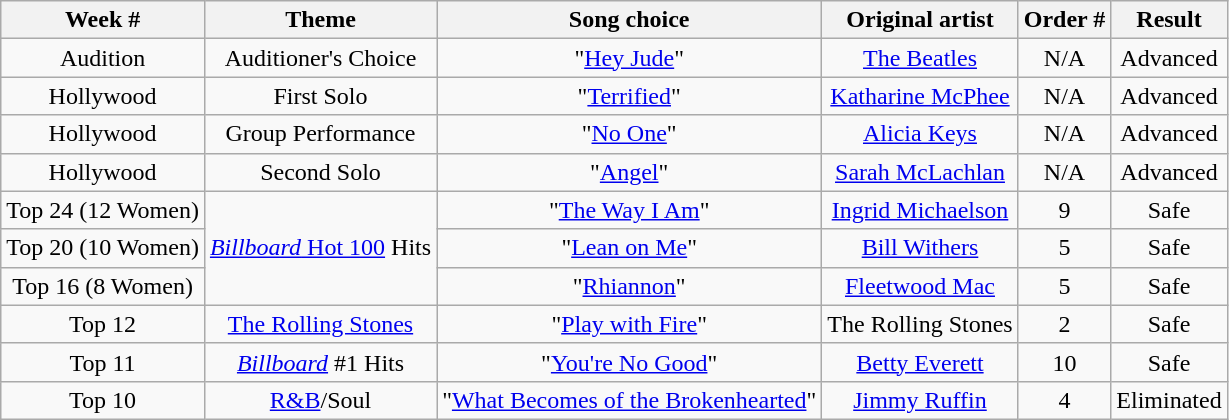<table class="wikitable" style="text-align: center;">
<tr>
<th>Week #</th>
<th>Theme</th>
<th>Song choice</th>
<th>Original artist</th>
<th>Order #</th>
<th>Result</th>
</tr>
<tr>
<td>Audition</td>
<td>Auditioner's Choice</td>
<td>"<a href='#'>Hey Jude</a>"</td>
<td><a href='#'>The Beatles</a></td>
<td>N/A</td>
<td>Advanced</td>
</tr>
<tr>
<td>Hollywood</td>
<td>First Solo</td>
<td>"<a href='#'>Terrified</a>"</td>
<td><a href='#'>Katharine McPhee</a></td>
<td>N/A</td>
<td>Advanced</td>
</tr>
<tr>
<td>Hollywood</td>
<td>Group Performance</td>
<td>"<a href='#'>No One</a>"</td>
<td><a href='#'>Alicia Keys</a></td>
<td>N/A</td>
<td>Advanced</td>
</tr>
<tr>
<td>Hollywood</td>
<td>Second Solo</td>
<td>"<a href='#'>Angel</a>"</td>
<td><a href='#'>Sarah McLachlan</a></td>
<td>N/A</td>
<td>Advanced</td>
</tr>
<tr>
<td>Top 24 (12 Women)</td>
<td rowspan="3"><a href='#'><em>Billboard</em> Hot 100</a> Hits</td>
<td>"<a href='#'>The Way I Am</a>"</td>
<td><a href='#'>Ingrid Michaelson</a></td>
<td>9</td>
<td>Safe</td>
</tr>
<tr>
<td>Top 20 (10 Women)</td>
<td>"<a href='#'>Lean on Me</a>"</td>
<td><a href='#'>Bill Withers</a></td>
<td>5</td>
<td>Safe</td>
</tr>
<tr>
<td>Top 16 (8 Women)</td>
<td>"<a href='#'>Rhiannon</a>"</td>
<td><a href='#'>Fleetwood Mac</a></td>
<td>5</td>
<td>Safe</td>
</tr>
<tr>
<td>Top 12</td>
<td><a href='#'>The Rolling Stones</a></td>
<td>"<a href='#'>Play with Fire</a>"</td>
<td>The Rolling Stones</td>
<td>2</td>
<td>Safe</td>
</tr>
<tr>
<td>Top 11</td>
<td><em><a href='#'>Billboard</a></em> #1 Hits</td>
<td>"<a href='#'>You're No Good</a>"</td>
<td><a href='#'>Betty Everett</a></td>
<td>10</td>
<td>Safe</td>
</tr>
<tr>
<td>Top 10</td>
<td><a href='#'>R&B</a>/Soul</td>
<td>"<a href='#'>What Becomes of the Brokenhearted</a>"</td>
<td><a href='#'>Jimmy Ruffin</a></td>
<td>4</td>
<td>Eliminated</td>
</tr>
</table>
